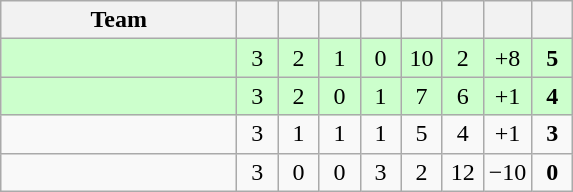<table class="wikitable" style="text-align:center">
<tr>
<th width=150>Team</th>
<th width=20></th>
<th width=20></th>
<th width=20></th>
<th width=20></th>
<th width=20></th>
<th width=20></th>
<th width=20></th>
<th width=20></th>
</tr>
<tr bgcolor="#ccffcc">
<td align=left></td>
<td>3</td>
<td>2</td>
<td>1</td>
<td>0</td>
<td>10</td>
<td>2</td>
<td>+8</td>
<td><strong>5</strong></td>
</tr>
<tr bgcolor="#ccffcc">
<td align=left></td>
<td>3</td>
<td>2</td>
<td>0</td>
<td>1</td>
<td>7</td>
<td>6</td>
<td>+1</td>
<td><strong>4</strong></td>
</tr>
<tr>
<td align=left></td>
<td>3</td>
<td>1</td>
<td>1</td>
<td>1</td>
<td>5</td>
<td>4</td>
<td>+1</td>
<td><strong>3</strong></td>
</tr>
<tr>
<td align=left></td>
<td>3</td>
<td>0</td>
<td>0</td>
<td>3</td>
<td>2</td>
<td>12</td>
<td>−10</td>
<td><strong>0</strong></td>
</tr>
</table>
